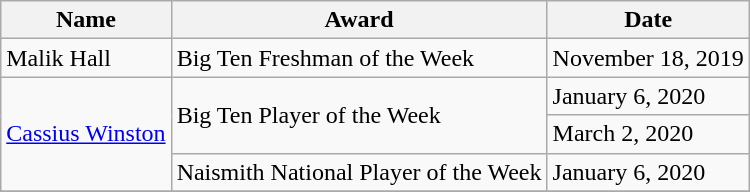<table class=wikitable "border="1">
<tr>
<th>Name</th>
<th>Award</th>
<th>Date</th>
</tr>
<tr>
<td>Malik Hall</td>
<td>Big Ten Freshman of the Week</td>
<td>November 18, 2019</td>
</tr>
<tr>
<td rowspan=3><a href='#'>Cassius Winston</a></td>
<td rowspan=2>Big Ten Player of the Week</td>
<td>January 6, 2020</td>
</tr>
<tr>
<td>March 2, 2020</td>
</tr>
<tr>
<td>Naismith National Player of the Week</td>
<td>January 6, 2020</td>
</tr>
<tr>
</tr>
</table>
